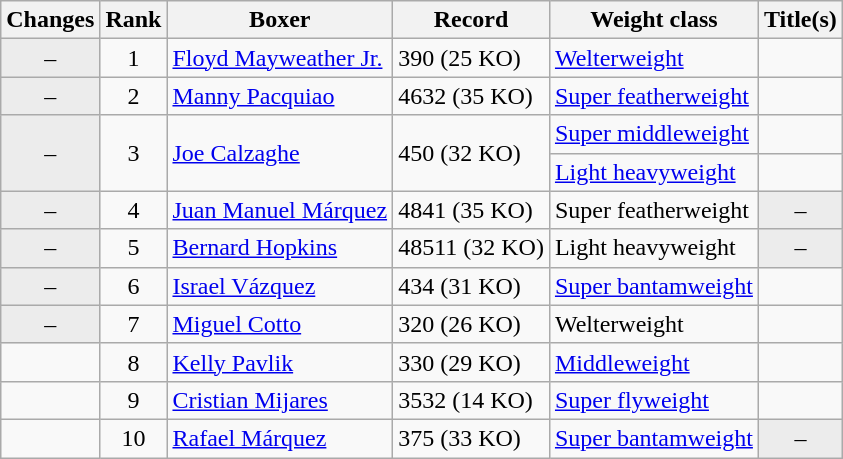<table class="wikitable ">
<tr>
<th>Changes</th>
<th>Rank</th>
<th>Boxer</th>
<th>Record</th>
<th>Weight class</th>
<th>Title(s)</th>
</tr>
<tr>
<td align=center bgcolor=#ECECEC>–</td>
<td align=center>1</td>
<td><a href='#'>Floyd Mayweather Jr.</a></td>
<td>390 (25 KO)</td>
<td><a href='#'>Welterweight</a></td>
<td></td>
</tr>
<tr>
<td align=center bgcolor=#ECECEC>–</td>
<td align=center>2</td>
<td><a href='#'>Manny Pacquiao</a></td>
<td>4632 (35 KO)</td>
<td><a href='#'>Super featherweight</a></td>
<td></td>
</tr>
<tr>
<td rowspan=2 align=center bgcolor=#ECECEC>–</td>
<td rowspan=2 align=center>3</td>
<td rowspan=2><a href='#'>Joe Calzaghe</a></td>
<td rowspan=2>450 (32 KO)</td>
<td><a href='#'>Super middleweight</a></td>
<td></td>
</tr>
<tr>
<td><a href='#'>Light heavyweight</a></td>
<td></td>
</tr>
<tr>
<td align=center bgcolor=#ECECEC>–</td>
<td align=center>4</td>
<td><a href='#'>Juan Manuel Márquez</a></td>
<td>4841 (35 KO)</td>
<td>Super featherweight</td>
<td align=center bgcolor=#ECECEC data-sort-value="Z">–</td>
</tr>
<tr>
<td align=center bgcolor=#ECECEC>–</td>
<td align=center>5</td>
<td><a href='#'>Bernard Hopkins</a></td>
<td>48511 (32 KO)</td>
<td>Light heavyweight</td>
<td align=center bgcolor=#ECECEC data-sort-value="Z">–</td>
</tr>
<tr>
<td align=center bgcolor=#ECECEC>–</td>
<td align=center>6</td>
<td><a href='#'>Israel Vázquez</a></td>
<td>434 (31 KO)</td>
<td><a href='#'>Super bantamweight</a></td>
<td></td>
</tr>
<tr>
<td align=center bgcolor=#ECECEC>–</td>
<td align=center>7</td>
<td><a href='#'>Miguel Cotto</a></td>
<td>320 (26 KO)</td>
<td>Welterweight</td>
<td></td>
</tr>
<tr>
<td align=center></td>
<td align=center>8</td>
<td><a href='#'>Kelly Pavlik</a></td>
<td>330 (29 KO)</td>
<td><a href='#'>Middleweight</a></td>
<td></td>
</tr>
<tr>
<td align=center></td>
<td align=center>9</td>
<td><a href='#'>Cristian Mijares</a></td>
<td>3532 (14 KO)</td>
<td><a href='#'>Super flyweight</a></td>
<td></td>
</tr>
<tr>
<td align=center></td>
<td align=center>10</td>
<td><a href='#'>Rafael Márquez</a></td>
<td>375 (33 KO)</td>
<td><a href='#'>Super bantamweight</a></td>
<td align=center bgcolor=#ECECEC data-sort-value="Z">–</td>
</tr>
</table>
